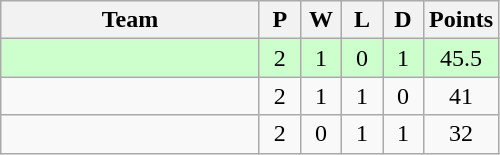<table class="wikitable">
<tr>
<th width=165>Team</th>
<th width=20>P</th>
<th width=20>W</th>
<th width=20>L</th>
<th width=20>D</th>
<th width=20>Points</th>
</tr>
<tr align=center bgcolor=ccffcc>
<td style="text-align:left;"></td>
<td>2</td>
<td>1</td>
<td>0</td>
<td>1</td>
<td>45.5</td>
</tr>
<tr align=center>
<td style="text-align:left;"></td>
<td>2</td>
<td>1</td>
<td>1</td>
<td>0</td>
<td>41</td>
</tr>
<tr align=center>
<td style="text-align:left;"></td>
<td>2</td>
<td>0</td>
<td>1</td>
<td>1</td>
<td>32</td>
</tr>
</table>
